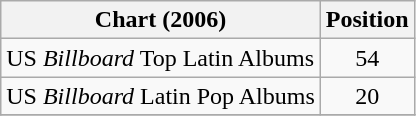<table class="wikitable sortable">
<tr>
<th>Chart (2006)</th>
<th>Position</th>
</tr>
<tr>
<td>US <em>Billboard</em> Top Latin Albums</td>
<td style="text-align:center;">54</td>
</tr>
<tr>
<td>US <em>Billboard</em> Latin Pop Albums</td>
<td style="text-align:center;">20</td>
</tr>
<tr>
</tr>
</table>
